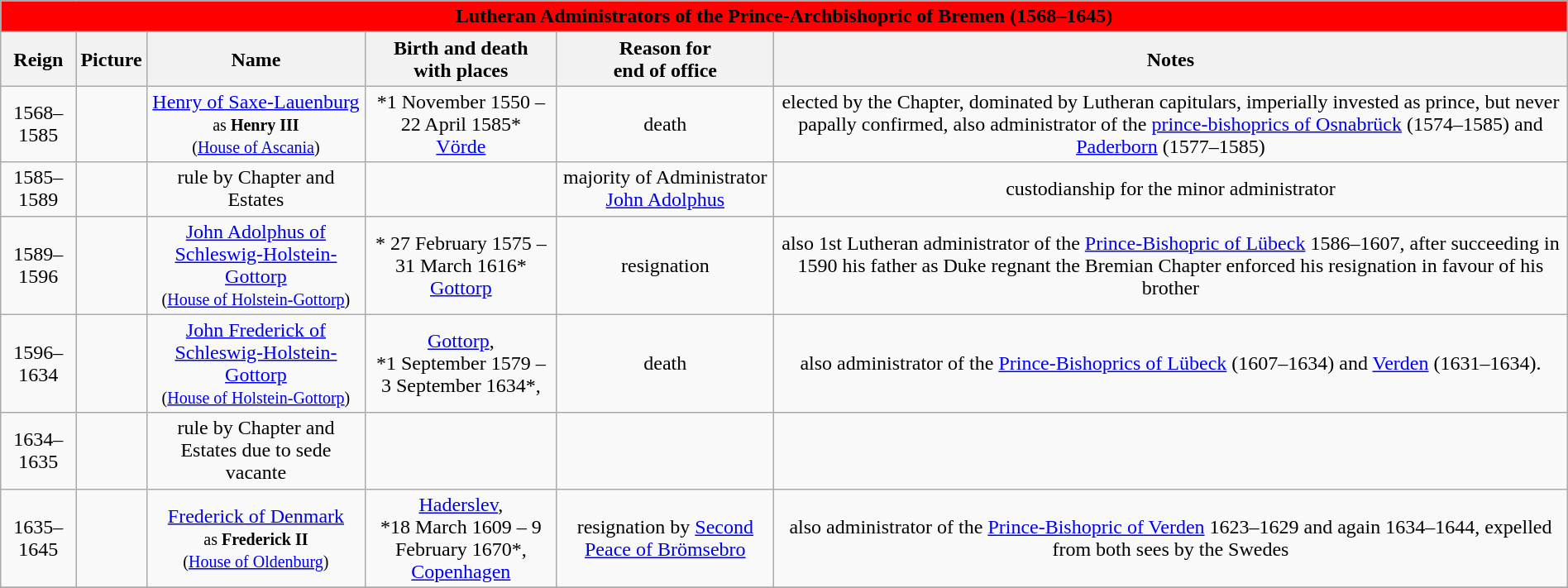<table width=100% class="wikitable">
<tr>
<td colspan="6" bgcolor=red align=center><strong><span>Lutheran Administrators of the Prince-Archbishopric of Bremen (1568–1645)</span></strong></td>
</tr>
<tr>
<th>Reign</th>
<th>Picture</th>
<th>Name</th>
<th>Birth and death<br>with places</th>
<th>Reason for <br>end of office</th>
<th>Notes</th>
</tr>
<tr>
<td align=center>1568–1585</td>
<td align=center></td>
<td align="center"><a href='#'>Henry of Saxe-Lauenburg</a><br><small>as <strong>Henry III</strong><br>(<a href='#'>House of Ascania</a>)</small></td>
<td align="center">*1 November 1550 – 22 April 1585* <br><a href='#'>Vörde</a></td>
<td align="center">death</td>
<td align="center">elected by the Chapter, dominated by Lutheran capitulars, imperially invested as prince, but never papally confirmed, also administrator of the <a href='#'>prince-bishoprics of Osnabrück</a> (1574–1585) and <a href='#'>Paderborn</a> (1577–1585)</td>
</tr>
<tr>
<td align=center>1585–1589</td>
<td align=center></td>
<td align="center">rule by Chapter and Estates</td>
<td align="center"></td>
<td align="center">majority of Administrator <a href='#'>John Adolphus</a></td>
<td align="center">custodianship for the minor administrator</td>
</tr>
<tr>
<td align=center>1589–1596</td>
<td align=center></td>
<td align="center"><a href='#'>John Adolphus of Schleswig-Holstein-Gottorp</a> <br><small>(<a href='#'>House of Holstein-Gottorp</a>)</small></td>
<td align="center">* 27 February 1575 – <br>31 March 1616*<br><a href='#'>Gottorp</a></td>
<td align="center">resignation</td>
<td align="center">also 1st Lutheran administrator of the <a href='#'>Prince-Bishopric of Lübeck</a> 1586–1607, after succeeding in 1590 his father as Duke regnant the Bremian Chapter enforced his resignation in favour of his brother</td>
</tr>
<tr>
<td align=center>1596–1634</td>
<td align=center></td>
<td align="center"><a href='#'>John Frederick of Schleswig-Holstein-Gottorp</a> <br><small>(<a href='#'>House of Holstein-Gottorp</a>)</small></td>
<td align="center"><a href='#'>Gottorp</a>, <br>*1 September 1579 – <br>3 September 1634*, </td>
<td align="center">death</td>
<td align="center">also administrator of the <a href='#'>Prince-Bishoprics of Lübeck</a> (1607–1634) and <a href='#'>Verden</a> (1631–1634).</td>
</tr>
<tr>
<td align=center>1634–1635</td>
<td align=center></td>
<td align="center">rule by Chapter and Estates due to sede vacante</td>
<td align="center"></td>
<td align="center"></td>
<td align="center"></td>
</tr>
<tr>
<td align=center>1635–1645</td>
<td align=center></td>
<td align="center"><a href='#'>Frederick of Denmark</a> <br><small>as <strong>Frederick II</strong><br>(<a href='#'>House of Oldenburg</a>)</small></td>
<td align="center"><a href='#'>Haderslev</a>, <br>*18 March 1609 – 9 February 1670*, <br><a href='#'>Copenhagen</a></td>
<td align="center">resignation by <a href='#'>Second Peace of Brömsebro</a></td>
<td align="center">also administrator of the <a href='#'>Prince-Bishopric of Verden</a> 1623–1629 and again 1634–1644, expelled from both sees by the Swedes</td>
</tr>
<tr>
</tr>
</table>
